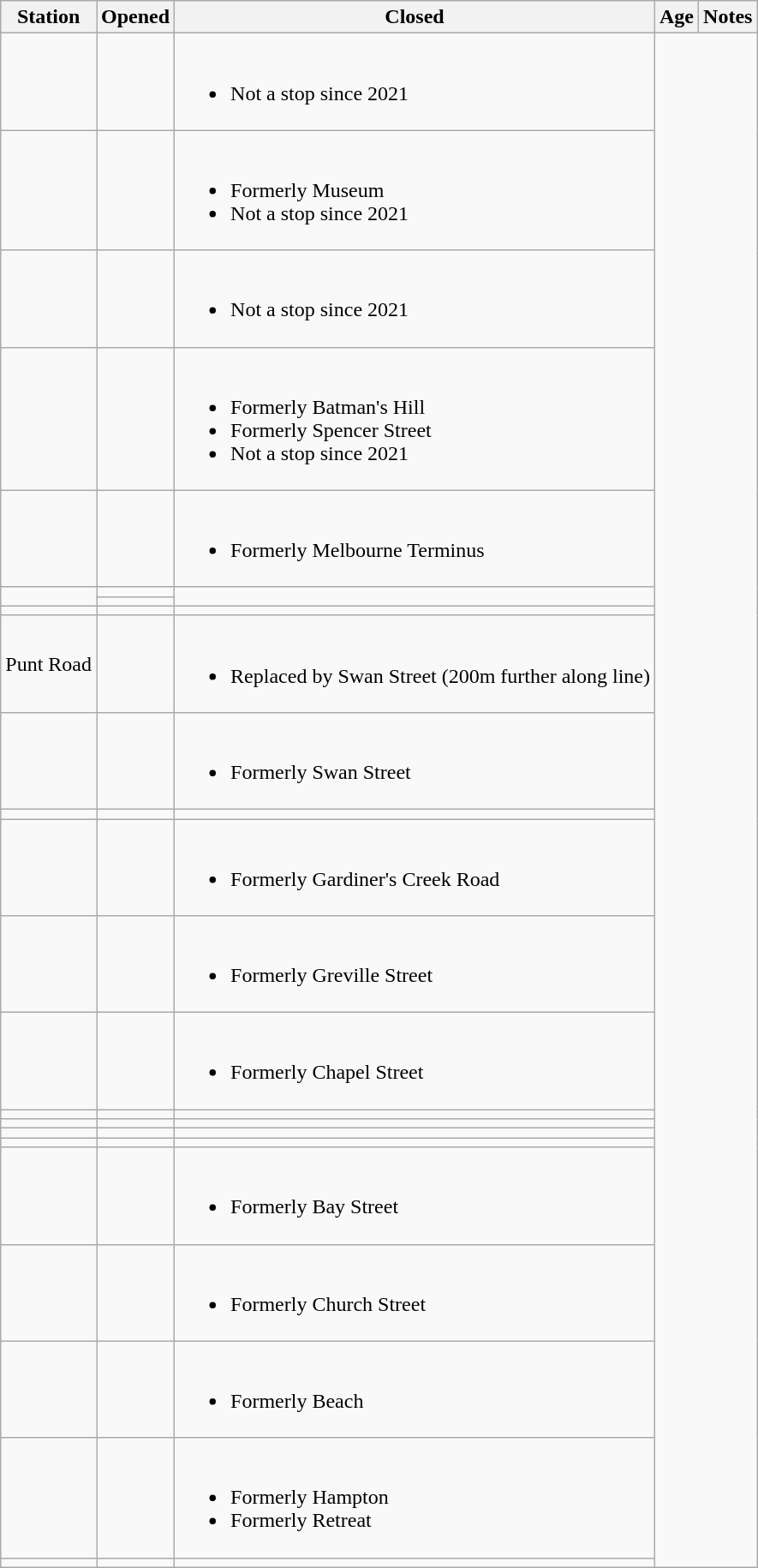<table class="wikitable sortable mw-collapsible mw-collapsed">
<tr>
<th>Station</th>
<th>Opened</th>
<th>Closed</th>
<th>Age</th>
<th scope=col class=unsortable>Notes</th>
</tr>
<tr>
<td></td>
<td></td>
<td><br><ul><li>Not a stop since 2021</li></ul></td>
</tr>
<tr>
<td></td>
<td></td>
<td><br><ul><li>Formerly Museum</li><li>Not a stop since 2021</li></ul></td>
</tr>
<tr>
<td></td>
<td></td>
<td><br><ul><li>Not a stop since 2021</li></ul></td>
</tr>
<tr>
<td></td>
<td></td>
<td><br><ul><li>Formerly Batman's Hill</li><li>Formerly Spencer Street</li><li>Not a stop since 2021</li></ul></td>
</tr>
<tr>
<td></td>
<td></td>
<td><br><ul><li>Formerly Melbourne Terminus</li></ul></td>
</tr>
<tr>
<td rowspan="2"></td>
<td></td>
<td rowspan="2"></td>
</tr>
<tr>
<td></td>
</tr>
<tr>
<td></td>
<td></td>
<td></td>
</tr>
<tr>
<td>Punt Road</td>
<td></td>
<td><br><ul><li>Replaced by Swan Street (200m further along line)</li></ul></td>
</tr>
<tr>
<td></td>
<td></td>
<td><br><ul><li>Formerly Swan Street</li></ul></td>
</tr>
<tr>
<td></td>
<td></td>
<td></td>
</tr>
<tr>
<td></td>
<td></td>
<td><br><ul><li>Formerly Gardiner's Creek Road</li></ul></td>
</tr>
<tr>
<td></td>
<td></td>
<td><br><ul><li>Formerly Greville Street</li></ul></td>
</tr>
<tr>
<td></td>
<td></td>
<td><br><ul><li>Formerly Chapel Street</li></ul></td>
</tr>
<tr>
<td></td>
<td></td>
<td></td>
</tr>
<tr>
<td></td>
<td></td>
<td></td>
</tr>
<tr>
<td></td>
<td></td>
<td></td>
</tr>
<tr>
<td></td>
<td></td>
<td></td>
</tr>
<tr>
<td></td>
<td></td>
<td><br><ul><li>Formerly Bay Street</li></ul></td>
</tr>
<tr>
<td></td>
<td></td>
<td><br><ul><li>Formerly Church Street</li></ul></td>
</tr>
<tr>
<td></td>
<td></td>
<td><br><ul><li>Formerly Beach</li></ul></td>
</tr>
<tr>
<td></td>
<td></td>
<td><br><ul><li>Formerly Hampton</li><li>Formerly Retreat</li></ul></td>
</tr>
<tr>
<td></td>
<td></td>
<td></td>
</tr>
</table>
